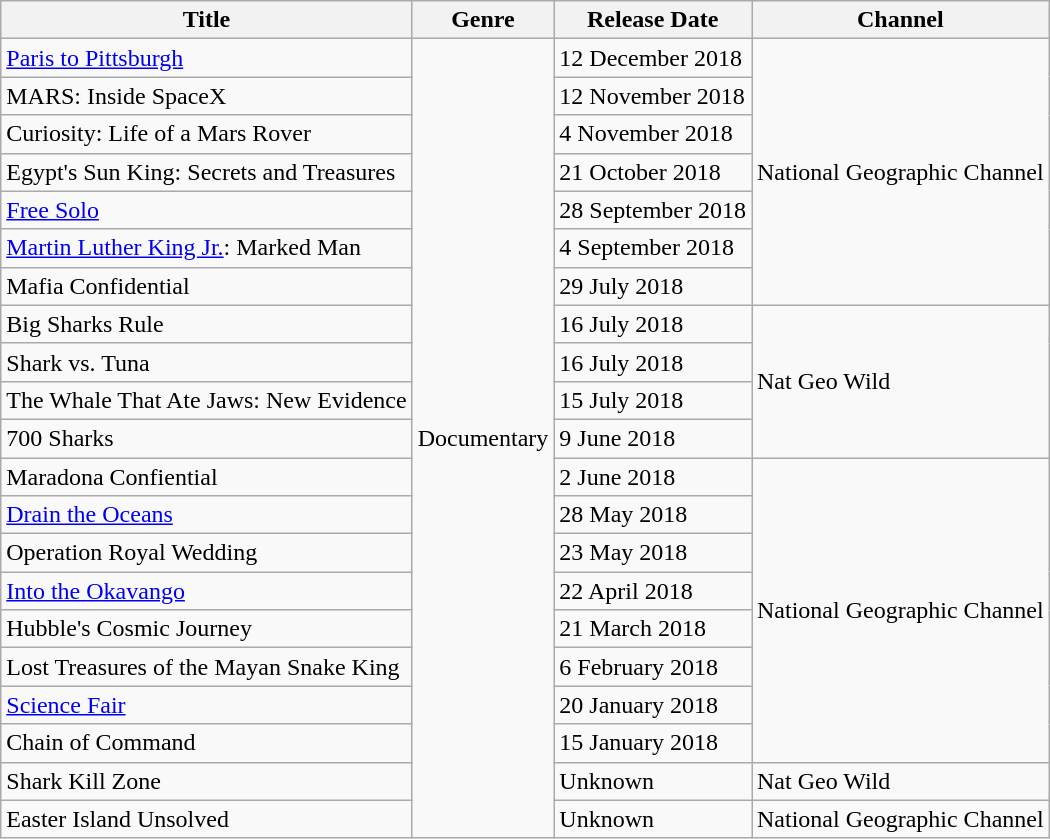<table class="wikitable sortable">
<tr>
<th>Title</th>
<th>Genre</th>
<th>Release Date</th>
<th>Channel</th>
</tr>
<tr>
<td><a href='#'>Paris to Pittsburgh</a></td>
<td rowspan="25">Documentary</td>
<td>12 December 2018</td>
<td rowspan="7">National Geographic Channel</td>
</tr>
<tr>
<td>MARS: Inside SpaceX</td>
<td>12 November 2018</td>
</tr>
<tr>
<td>Curiosity: Life of a Mars Rover</td>
<td>4 November 2018</td>
</tr>
<tr>
<td>Egypt's Sun King: Secrets and Treasures</td>
<td>21 October 2018</td>
</tr>
<tr>
<td><a href='#'>Free Solo</a></td>
<td>28 September 2018</td>
</tr>
<tr>
<td><a href='#'>Martin Luther King Jr.</a>: Marked Man</td>
<td>4 September 2018</td>
</tr>
<tr>
<td>Mafia Confidential</td>
<td>29 July 2018</td>
</tr>
<tr>
<td>Big Sharks Rule</td>
<td>16 July 2018</td>
<td rowspan="4">Nat Geo Wild</td>
</tr>
<tr>
<td>Shark vs. Tuna</td>
<td>16 July 2018</td>
</tr>
<tr>
<td>The Whale That Ate Jaws: New Evidence</td>
<td>15 July 2018</td>
</tr>
<tr>
<td>700 Sharks</td>
<td>9 June 2018</td>
</tr>
<tr>
<td>Maradona Confiential</td>
<td>2 June 2018</td>
<td rowspan="8">National Geographic Channel</td>
</tr>
<tr>
<td><a href='#'>Drain the Oceans</a></td>
<td>28 May 2018</td>
</tr>
<tr>
<td>Operation Royal Wedding</td>
<td>23 May 2018</td>
</tr>
<tr>
<td><a href='#'>Into the Okavango</a></td>
<td>22 April 2018</td>
</tr>
<tr>
<td>Hubble's Cosmic Journey</td>
<td>21 March 2018</td>
</tr>
<tr>
<td>Lost Treasures of the Mayan Snake King</td>
<td>6 February 2018</td>
</tr>
<tr>
<td><a href='#'>Science Fair</a></td>
<td>20 January 2018</td>
</tr>
<tr>
<td>Chain of Command</td>
<td>15 January 2018</td>
</tr>
<tr>
<td>Shark Kill Zone</td>
<td>Unknown</td>
<td>Nat Geo Wild</td>
</tr>
<tr>
<td>Easter Island Unsolved</td>
<td>Unknown</td>
<td>National Geographic Channel</td>
</tr>
</table>
